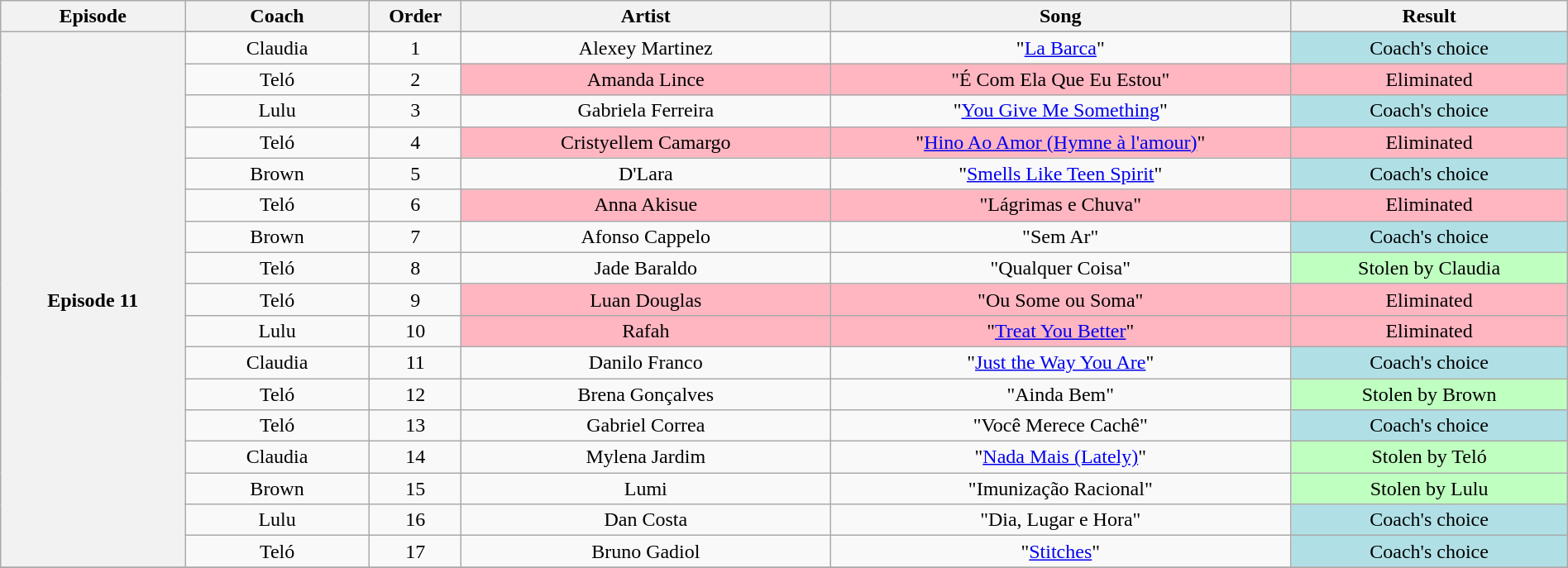<table class="wikitable" style="text-align:center; width:100%;">
<tr>
<th scope="col" width="10%">Episode</th>
<th scope="col" width="10%">Coach</th>
<th scope="col" width="05%">Order</th>
<th scope="col" width="20%">Artist</th>
<th scope="col" width="25%">Song</th>
<th scope="col" width="15%">Result</th>
</tr>
<tr>
<th scope="col" rowspan="18">Episode 11<br></th>
</tr>
<tr>
<td>Claudia</td>
<td>1</td>
<td>Alexey Martinez</td>
<td>"<a href='#'>La Barca</a>"</td>
<td bgcolor="B0E0E6">Coach's choice</td>
</tr>
<tr>
<td>Teló</td>
<td>2</td>
<td bgcolor="FFB6C1">Amanda Lince</td>
<td bgcolor="FFB6C1">"É Com Ela Que Eu Estou"</td>
<td bgcolor="FFB6C1">Eliminated</td>
</tr>
<tr>
<td>Lulu</td>
<td>3</td>
<td>Gabriela Ferreira</td>
<td>"<a href='#'>You Give Me Something</a>"</td>
<td bgcolor="B0E0E6">Coach's choice</td>
</tr>
<tr>
<td>Teló</td>
<td>4</td>
<td bgcolor="FFB6C1">Cristyellem Camargo</td>
<td bgcolor="FFB6C1">"<a href='#'>Hino Ao Amor (Hymne à l'amour)</a>"</td>
<td bgcolor="FFB6C1">Eliminated</td>
</tr>
<tr>
<td>Brown</td>
<td>5</td>
<td>D'Lara</td>
<td>"<a href='#'>Smells Like Teen Spirit</a>"</td>
<td bgcolor="B0E0E6">Coach's choice</td>
</tr>
<tr>
<td>Teló</td>
<td>6</td>
<td bgcolor="FFB6C1">Anna Akisue</td>
<td bgcolor="FFB6C1">"Lágrimas e Chuva"</td>
<td bgcolor="FFB6C1">Eliminated</td>
</tr>
<tr>
<td>Brown</td>
<td>7</td>
<td>Afonso Cappelo</td>
<td>"Sem Ar"</td>
<td bgcolor="B0E0E6">Coach's choice</td>
</tr>
<tr>
<td>Teló</td>
<td>8</td>
<td>Jade Baraldo</td>
<td>"Qualquer Coisa"</td>
<td bgcolor="BFFFC0">Stolen by Claudia</td>
</tr>
<tr>
<td>Teló</td>
<td>9</td>
<td bgcolor="FFB6C1">Luan Douglas</td>
<td bgcolor="FFB6C1">"Ou Some ou Soma"</td>
<td bgcolor="FFB6C1">Eliminated</td>
</tr>
<tr>
<td>Lulu</td>
<td>10</td>
<td bgcolor="FFB6C1">Rafah</td>
<td bgcolor="FFB6C1">"<a href='#'>Treat You Better</a>"</td>
<td bgcolor="FFB6C1">Eliminated</td>
</tr>
<tr>
<td>Claudia</td>
<td>11</td>
<td>Danilo Franco</td>
<td>"<a href='#'>Just the Way You Are</a>"</td>
<td bgcolor="B0E0E6">Coach's choice</td>
</tr>
<tr>
<td>Teló</td>
<td>12</td>
<td>Brena Gonçalves</td>
<td>"Ainda Bem"</td>
<td bgcolor="BFFFC0">Stolen by Brown</td>
</tr>
<tr>
<td>Teló</td>
<td>13</td>
<td>Gabriel Correa</td>
<td>"Você Merece Cachê"</td>
<td bgcolor="B0E0E6">Coach's choice</td>
</tr>
<tr>
<td>Claudia</td>
<td>14</td>
<td>Mylena Jardim</td>
<td>"<a href='#'>Nada Mais (Lately)</a>"</td>
<td bgcolor="BFFFC0">Stolen by Teló</td>
</tr>
<tr>
<td>Brown</td>
<td>15</td>
<td>Lumi</td>
<td>"Imunização Racional"</td>
<td bgcolor="BFFFC0">Stolen by Lulu</td>
</tr>
<tr>
<td>Lulu</td>
<td>16</td>
<td>Dan Costa</td>
<td>"Dia, Lugar e Hora"</td>
<td bgcolor="B0E0E6">Coach's choice</td>
</tr>
<tr>
<td>Teló</td>
<td>17</td>
<td>Bruno Gadiol</td>
<td>"<a href='#'>Stitches</a>"</td>
<td bgcolor="B0E0E6">Coach's choice</td>
</tr>
<tr>
</tr>
</table>
